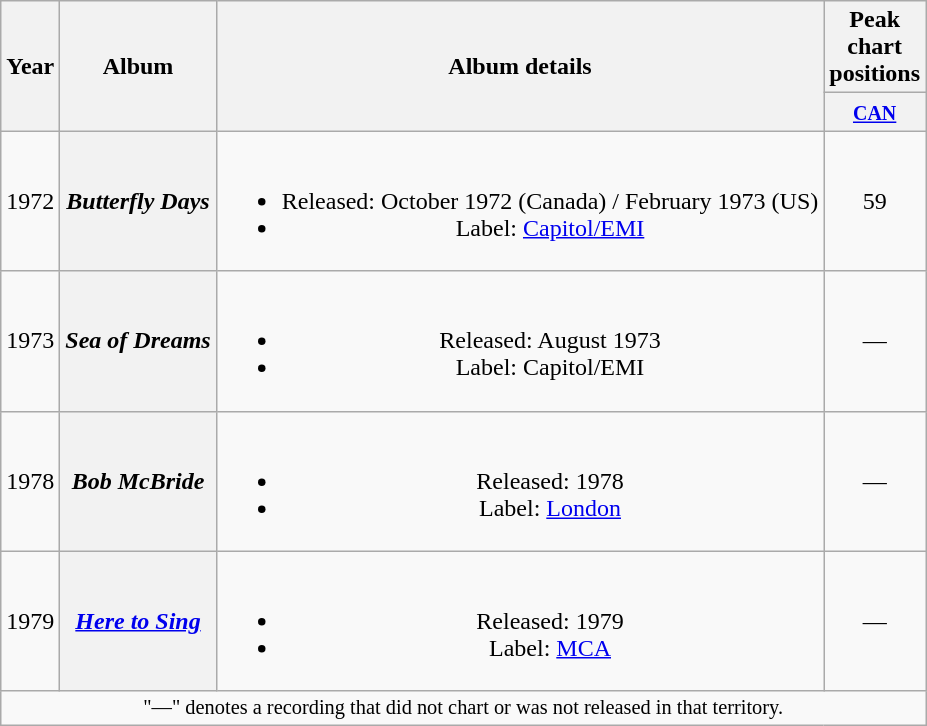<table class="wikitable plainrowheaders" style="text-align:center;" border="1">
<tr>
<th rowspan="2">Year</th>
<th rowspan="2">Album</th>
<th rowspan="2">Album details</th>
<th colspan="1">Peak chart positions</th>
</tr>
<tr>
<th width="40px"><small><a href='#'>CAN</a></small><br></th>
</tr>
<tr>
<td rowspan="1">1972</td>
<th scope="row"><em>Butterfly Days</em></th>
<td><br><ul><li>Released: October 1972 (Canada) / February 1973 (US)</li><li>Label: <a href='#'>Capitol/EMI</a></li></ul></td>
<td>59</td>
</tr>
<tr>
<td rowspan="1">1973</td>
<th scope="row"><em>Sea of Dreams</em></th>
<td><br><ul><li>Released: August 1973</li><li>Label: Capitol/EMI</li></ul></td>
<td>—</td>
</tr>
<tr>
<td rowspan="1">1978</td>
<th scope="row"><em>Bob McBride</em></th>
<td><br><ul><li>Released: 1978</li><li>Label: <a href='#'>London</a></li></ul></td>
<td>—</td>
</tr>
<tr>
<td rowspan="1">1979</td>
<th scope="row"><em><a href='#'>Here to Sing</a></em></th>
<td><br><ul><li>Released: 1979</li><li>Label: <a href='#'>MCA</a></li></ul></td>
<td>—</td>
</tr>
<tr>
<td colspan="6" style="font-size:85%">"—" denotes a recording that did not chart or was not released in that territory.</td>
</tr>
</table>
